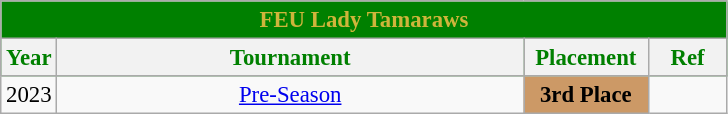<table class="wikitable sortable" style="font-size:95%; text-align:left;">
<tr>
<th colspan="4" style= "background: green; color: #CFB53B; text-align: center"><strong>FEU Lady Tamaraws</strong></th>
</tr>
<tr style="background: green; color: green">
<th style= "align=center; width:1em;">Year</th>
<th style= "align=center;width:20em;">Tournament</th>
<th style= "align=center; width:5em;">Placement</th>
<th style= "align=center; width:3em;">Ref</th>
</tr>
<tr align=center>
<td>2023</td>
<td><a href='#'>Pre-Season</a></td>
<td style="background:#c96;"><strong>3rd Place</strong></td>
<td></td>
</tr>
</table>
